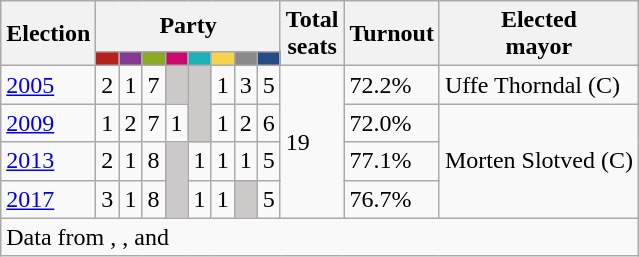<table class="wikitable">
<tr>
<th rowspan="2">Election</th>
<th colspan="8">Party</th>
<th rowspan="2">Total<br>seats</th>
<th rowspan="2">Turnout</th>
<th rowspan="2">Elected<br>mayor</th>
</tr>
<tr>
<td style="background:#B5211D;"><strong><a href='#'></a></strong></td>
<td style="background:#843A93;"><strong><a href='#'></a></strong></td>
<td style="background:#89A920;"><strong><a href='#'></a></strong></td>
<td style="background:#C9096C;"><strong><a href='#'></a></strong></td>
<td style="background:#1CB1B7;"><strong><a href='#'></a></strong></td>
<td style="background:#F4D44D;"><strong><a href='#'></a></strong></td>
<td style="background:#8B8989;"><strong></strong></td>
<td style="background:#254C85;"><strong><a href='#'></a></strong></td>
</tr>
<tr>
<td><a href='#'>2005</a></td>
<td>2</td>
<td>1</td>
<td>7</td>
<td style="background:#CDC9C9;"></td>
<td style="background:#CDC9C9;" rowspan="2"></td>
<td>1</td>
<td>3</td>
<td>5</td>
<td rowspan="4">19</td>
<td>72.2%</td>
<td>Uffe Thorndal (C)</td>
</tr>
<tr>
<td><a href='#'>2009</a></td>
<td>1</td>
<td>2</td>
<td>7</td>
<td>1</td>
<td>1</td>
<td>2</td>
<td>6</td>
<td>72.0%</td>
<td rowspan="3">Morten Slotved (C)</td>
</tr>
<tr>
<td><a href='#'>2013</a></td>
<td>2</td>
<td>1</td>
<td>8</td>
<td style="background:#CDC9C9;" rowspan="2"></td>
<td>1</td>
<td>1</td>
<td>1</td>
<td>5</td>
<td>77.1%</td>
</tr>
<tr>
<td><a href='#'>2017</a></td>
<td>3</td>
<td>1</td>
<td>8</td>
<td>1</td>
<td>1</td>
<td style="background:#CDC9C9;"></td>
<td>5</td>
<td>76.7%</td>
</tr>
<tr>
<td colspan="14">Data from , ,  and </td>
</tr>
</table>
